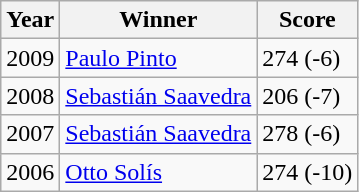<table class=wikitable>
<tr>
<th>Year</th>
<th>Winner</th>
<th>Score</th>
</tr>
<tr>
<td>2009</td>
<td> <a href='#'>Paulo Pinto</a></td>
<td>274 (-6)</td>
</tr>
<tr>
<td>2008</td>
<td> <a href='#'>Sebastián Saavedra</a></td>
<td>206 (-7)</td>
</tr>
<tr>
<td>2007</td>
<td> <a href='#'>Sebastián Saavedra</a></td>
<td>278 (-6)</td>
</tr>
<tr>
<td>2006</td>
<td> <a href='#'>Otto Solís</a></td>
<td>274 (-10)</td>
</tr>
</table>
